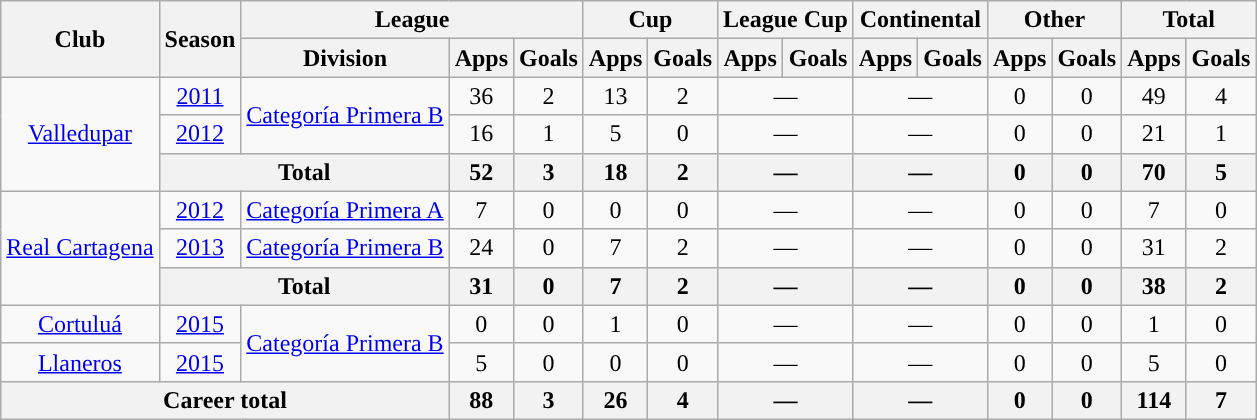<table class="wikitable" style="text-align:center">
<tr>
<th rowspan="2">Club</th>
<th rowspan="2">Season</th>
<th colspan="3">League</th>
<th colspan="2">Cup</th>
<th colspan="2">League Cup</th>
<th colspan="2">Continental</th>
<th colspan="2">Other</th>
<th colspan="2">Total</th>
</tr>
<tr>
<th>Division</th>
<th>Apps</th>
<th>Goals</th>
<th>Apps</th>
<th>Goals</th>
<th>Apps</th>
<th>Goals</th>
<th>Apps</th>
<th>Goals</th>
<th>Apps</th>
<th>Goals</th>
<th>Apps</th>
<th>Goals</th>
</tr>
<tr>
<td rowspan="3"><a href='#'>Valledupar</a></td>
<td><a href='#'>2011</a></td>
<td rowspan="2"><a href='#'>Categoría Primera B</a></td>
<td>36</td>
<td>2</td>
<td>13</td>
<td>2</td>
<td colspan="2">—</td>
<td colspan="2">—</td>
<td>0</td>
<td>0</td>
<td>49</td>
<td>4</td>
</tr>
<tr>
<td><a href='#'>2012</a></td>
<td>16</td>
<td>1</td>
<td>5</td>
<td>0</td>
<td colspan="2">—</td>
<td colspan="2">—</td>
<td>0</td>
<td>0</td>
<td>21</td>
<td>1</td>
</tr>
<tr>
<th colspan="2">Total</th>
<th>52</th>
<th>3</th>
<th>18</th>
<th>2</th>
<th colspan="2">—</th>
<th colspan="2">—</th>
<th>0</th>
<th>0</th>
<th>70</th>
<th>5</th>
</tr>
<tr>
<td rowspan="3"><a href='#'>Real Cartagena</a></td>
<td><a href='#'>2012</a></td>
<td rowspan="1"><a href='#'>Categoría Primera A</a></td>
<td>7</td>
<td>0</td>
<td>0</td>
<td>0</td>
<td colspan="2">—</td>
<td colspan="2">—</td>
<td>0</td>
<td>0</td>
<td>7</td>
<td>0</td>
</tr>
<tr>
<td><a href='#'>2013</a></td>
<td rowspan="1"><a href='#'>Categoría Primera B</a></td>
<td>24</td>
<td>0</td>
<td>7</td>
<td>2</td>
<td colspan="2">—</td>
<td colspan="2">—</td>
<td>0</td>
<td>0</td>
<td>31</td>
<td>2</td>
</tr>
<tr>
<th colspan="2">Total</th>
<th>31</th>
<th>0</th>
<th>7</th>
<th>2</th>
<th colspan="2">—</th>
<th colspan="2">—</th>
<th>0</th>
<th>0</th>
<th>38</th>
<th>2</th>
</tr>
<tr>
<td rowspan="1"><a href='#'>Cortuluá</a></td>
<td><a href='#'>2015</a></td>
<td rowspan="2"><a href='#'>Categoría Primera B</a></td>
<td>0</td>
<td>0</td>
<td>1</td>
<td>0</td>
<td colspan="2">—</td>
<td colspan="2">—</td>
<td>0</td>
<td>0</td>
<td>1</td>
<td>0</td>
</tr>
<tr>
<td rowspan="1"><a href='#'>Llaneros</a></td>
<td><a href='#'>2015</a></td>
<td>5</td>
<td>0</td>
<td>0</td>
<td>0</td>
<td colspan="2">—</td>
<td colspan="2">—</td>
<td>0</td>
<td>0</td>
<td>5</td>
<td>0</td>
</tr>
<tr>
<th colspan="3">Career total</th>
<th>88</th>
<th>3</th>
<th>26</th>
<th>4</th>
<th colspan="2">—</th>
<th colspan="2">—</th>
<th>0</th>
<th>0</th>
<th>114</th>
<th>7</th>
</tr>
</table>
